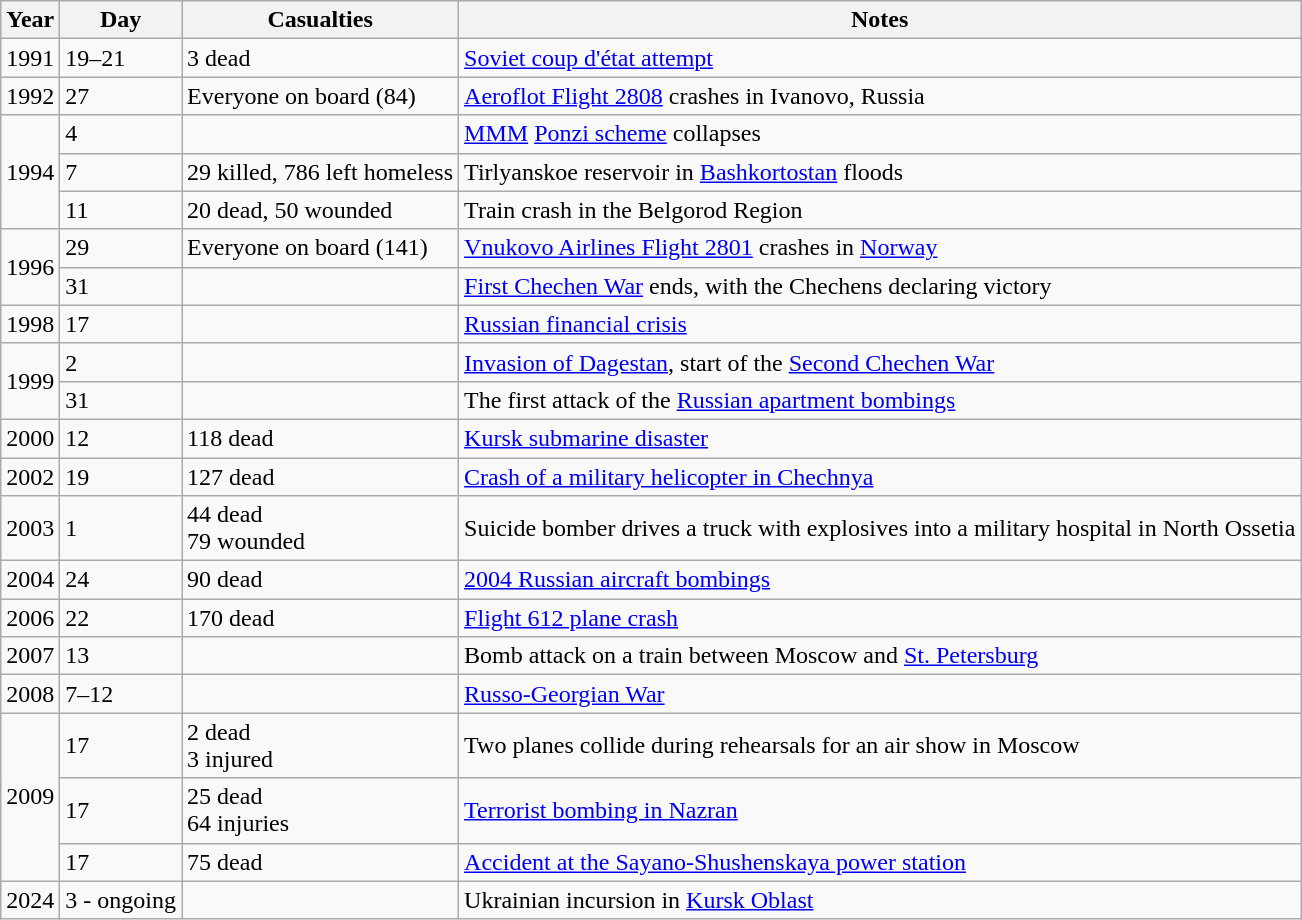<table class="wikitable sortable">
<tr>
<th>Year</th>
<th>Day</th>
<th>Casualties</th>
<th class="unsortable">Notes</th>
</tr>
<tr>
<td>1991</td>
<td>19–21</td>
<td>3 dead</td>
<td><a href='#'>Soviet coup d'état attempt</a></td>
</tr>
<tr>
<td>1992</td>
<td>27</td>
<td>Everyone on board (84)</td>
<td><a href='#'>Aeroflot Flight 2808</a> crashes in Ivanovo, Russia</td>
</tr>
<tr>
<td rowspan=3>1994</td>
<td>4</td>
<td></td>
<td><a href='#'>MMM</a> <a href='#'>Ponzi scheme</a> collapses</td>
</tr>
<tr>
<td>7</td>
<td>29 killed, 786 left homeless</td>
<td>Tirlyanskoe reservoir in <a href='#'>Bashkortostan</a> floods</td>
</tr>
<tr>
<td>11</td>
<td>20 dead, 50 wounded</td>
<td>Train crash in the Belgorod Region</td>
</tr>
<tr>
<td rowspan=2>1996</td>
<td>29</td>
<td>Everyone on board (141)</td>
<td><a href='#'>Vnukovo Airlines Flight 2801</a> crashes in <a href='#'>Norway</a></td>
</tr>
<tr>
<td>31</td>
<td></td>
<td><a href='#'>First Chechen War</a> ends, with the Chechens declaring victory</td>
</tr>
<tr>
<td>1998</td>
<td>17</td>
<td></td>
<td><a href='#'>Russian financial crisis</a></td>
</tr>
<tr>
<td rowspan=2>1999</td>
<td>2</td>
<td></td>
<td><a href='#'>Invasion of Dagestan</a>, start of the <a href='#'>Second Chechen War</a></td>
</tr>
<tr>
<td>31</td>
<td></td>
<td>The first attack of the <a href='#'>Russian apartment bombings</a></td>
</tr>
<tr>
<td>2000</td>
<td>12</td>
<td>118 dead</td>
<td><a href='#'>Kursk submarine disaster</a></td>
</tr>
<tr>
<td>2002</td>
<td>19</td>
<td>127 dead</td>
<td><a href='#'>Crash of a military helicopter in Chechnya</a></td>
</tr>
<tr>
<td>2003</td>
<td>1</td>
<td>44 dead<br>79 wounded</td>
<td>Suicide bomber drives a truck with explosives into a military hospital in North Ossetia</td>
</tr>
<tr>
<td>2004</td>
<td>24</td>
<td>90 dead</td>
<td><a href='#'>2004 Russian aircraft bombings</a></td>
</tr>
<tr>
<td>2006</td>
<td>22</td>
<td>170 dead</td>
<td><a href='#'>Flight 612 plane crash</a></td>
</tr>
<tr>
<td>2007</td>
<td>13</td>
<td></td>
<td>Bomb attack on a train between Moscow and <a href='#'>St. Petersburg</a></td>
</tr>
<tr>
<td>2008</td>
<td>7–12</td>
<td></td>
<td><a href='#'>Russo-Georgian War</a></td>
</tr>
<tr>
<td rowspan=3>2009</td>
<td>17</td>
<td>2 dead<br>3 injured</td>
<td>Two planes collide during rehearsals for an air show in Moscow</td>
</tr>
<tr>
<td>17</td>
<td>25 dead<br>64 injuries</td>
<td><a href='#'>Terrorist bombing in Nazran</a></td>
</tr>
<tr>
<td>17</td>
<td>75 dead</td>
<td><a href='#'>Accident at the Sayano-Shushenskaya power station</a></td>
</tr>
<tr>
<td>2024</td>
<td>3 - ongoing</td>
<td></td>
<td>Ukrainian incursion in <a href='#'>Kursk Oblast</a></td>
</tr>
</table>
